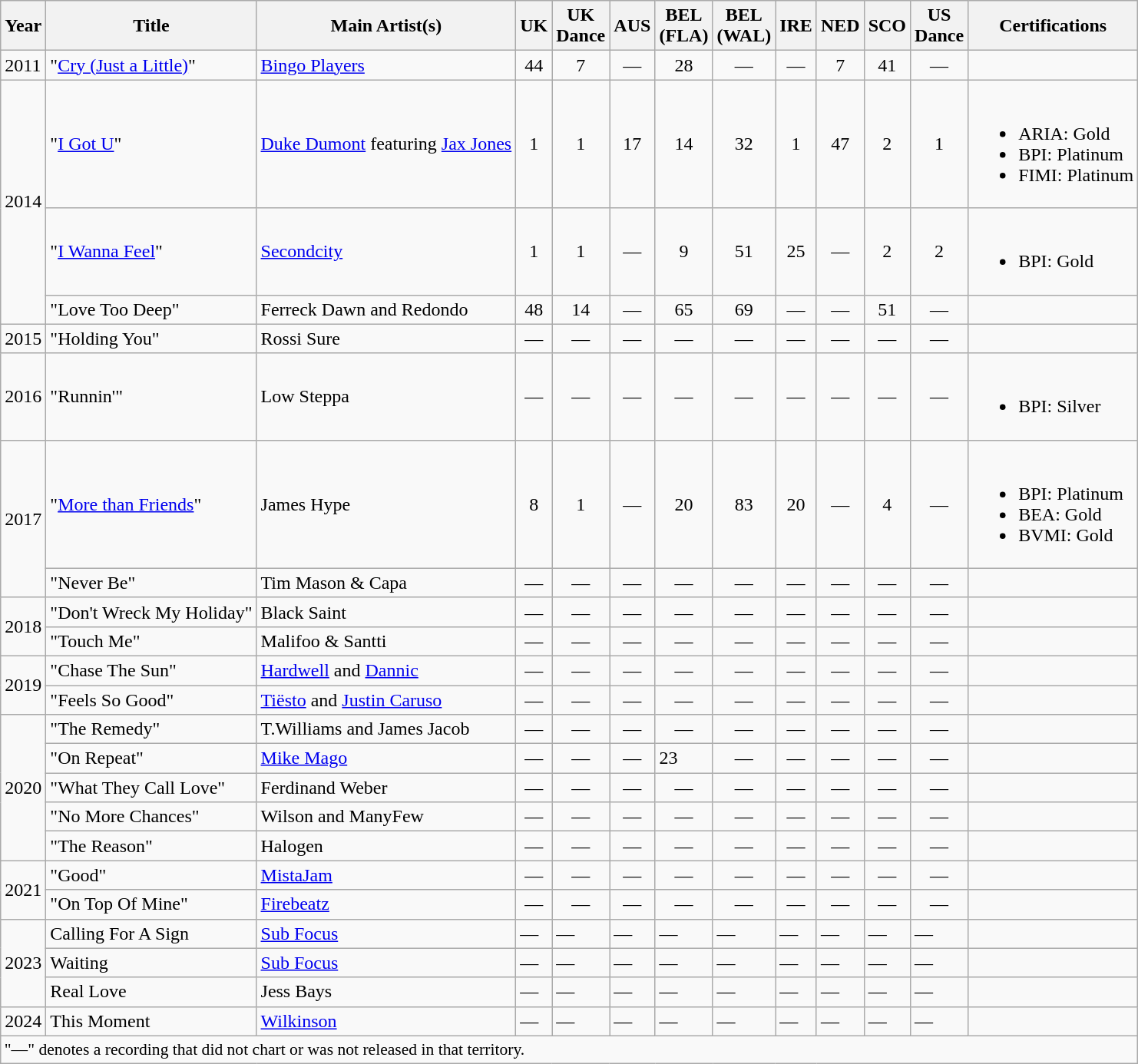<table class="wikitable plainrowheaders">
<tr>
<th>Year</th>
<th>Title</th>
<th>Main Artist(s)</th>
<th>UK</th>
<th>UK<br>Dance</th>
<th>AUS</th>
<th>BEL<br>(FLA)</th>
<th>BEL<br>(WAL)</th>
<th>IRE</th>
<th>NED</th>
<th>SCO</th>
<th>US<br>Dance</th>
<th>Certifications</th>
</tr>
<tr>
<td>2011</td>
<td>"<a href='#'>Cry (Just a Little)</a>"</td>
<td><a href='#'>Bingo Players</a></td>
<td align="center">44</td>
<td align="center">7</td>
<td align="center">—</td>
<td align="center">28</td>
<td align="center">—</td>
<td align="center">—</td>
<td align="center">7</td>
<td align="center">41</td>
<td align="center">—</td>
<td></td>
</tr>
<tr>
<td rowspan="3">2014</td>
<td>"<a href='#'>I Got U</a>"</td>
<td><a href='#'>Duke Dumont</a> featuring <a href='#'>Jax Jones</a></td>
<td align="center">1</td>
<td align="center">1</td>
<td align="center">17</td>
<td align="center">14</td>
<td align="center">32</td>
<td align="center">1</td>
<td align="center">47</td>
<td align="center">2</td>
<td align="center">1</td>
<td><br><ul><li>ARIA: Gold</li><li>BPI: Platinum</li><li>FIMI: Platinum</li></ul></td>
</tr>
<tr>
<td>"<a href='#'>I Wanna Feel</a>"</td>
<td><a href='#'>Secondcity</a></td>
<td align="center">1</td>
<td align="center">1</td>
<td align="center">—</td>
<td align="center">9</td>
<td align="center">51</td>
<td align="center">25</td>
<td align="center">—</td>
<td align="center">2</td>
<td align="center">2</td>
<td><br><ul><li>BPI: Gold</li></ul></td>
</tr>
<tr>
<td>"Love Too Deep"</td>
<td>Ferreck Dawn and Redondo</td>
<td align="center">48</td>
<td align="center">14</td>
<td align="center">—</td>
<td align="center">65</td>
<td align="center">69</td>
<td align="center">—</td>
<td align="center">—</td>
<td align="center">51</td>
<td align="center">—</td>
<td></td>
</tr>
<tr>
<td>2015</td>
<td>"Holding You"</td>
<td>Rossi Sure</td>
<td align="center">—</td>
<td align="center">—</td>
<td align="center">—</td>
<td align="center">—</td>
<td align="center">—</td>
<td align="center">—</td>
<td align="center">—</td>
<td align="center">—</td>
<td align="center">—</td>
<td></td>
</tr>
<tr>
<td>2016</td>
<td>"Runnin'"</td>
<td>Low Steppa</td>
<td align="center">—</td>
<td align="center">—</td>
<td align="center">—</td>
<td align="center">—</td>
<td align="center">—</td>
<td align="center">—</td>
<td align="center">—</td>
<td align="center">—</td>
<td align="center">—</td>
<td><br><ul><li>BPI: Silver</li></ul></td>
</tr>
<tr>
<td rowspan="2">2017</td>
<td>"<a href='#'>More than Friends</a>"</td>
<td>James Hype</td>
<td align="center">8</td>
<td align="center">1</td>
<td align="center">—</td>
<td align="center">20</td>
<td align="center">83</td>
<td align="center">20</td>
<td align="center">—</td>
<td align="center">4</td>
<td align="center">—</td>
<td><br><ul><li>BPI: Platinum</li><li>BEA: Gold</li><li>BVMI: Gold</li></ul></td>
</tr>
<tr>
<td>"Never Be"</td>
<td>Tim Mason & Capa</td>
<td align="center">—</td>
<td align="center">—</td>
<td align="center">—</td>
<td align="center">—</td>
<td align="center">—</td>
<td align="center">—</td>
<td align="center">—</td>
<td align="center">—</td>
<td align="center">—</td>
<td></td>
</tr>
<tr>
<td rowspan="2">2018</td>
<td>"Don't Wreck My Holiday"</td>
<td>Black Saint</td>
<td align="center">—</td>
<td align="center">—</td>
<td align="center">—</td>
<td align="center">—</td>
<td align="center">—</td>
<td align="center">—</td>
<td align="center">—</td>
<td align="center">—</td>
<td align="center">—</td>
<td></td>
</tr>
<tr>
<td>"Touch Me"</td>
<td>Malifoo & Santti</td>
<td align="center">—</td>
<td align="center">—</td>
<td align="center">—</td>
<td align="center">—</td>
<td align="center">—</td>
<td align="center">—</td>
<td align="center">—</td>
<td align="center">—</td>
<td align="center">—</td>
<td></td>
</tr>
<tr>
<td rowspan="2">2019</td>
<td>"Chase The Sun"</td>
<td><a href='#'>Hardwell</a> and <a href='#'>Dannic</a></td>
<td align="center">—</td>
<td align="center">—</td>
<td align="center">—</td>
<td align="center">—</td>
<td align="center">—</td>
<td align="center">—</td>
<td align="center">—</td>
<td align="center">—</td>
<td align="center">—</td>
<td></td>
</tr>
<tr>
<td>"Feels So Good"</td>
<td><a href='#'>Tiësto</a> and <a href='#'>Justin Caruso</a></td>
<td align="center">—</td>
<td align="center">—</td>
<td align="center">—</td>
<td align="center">—</td>
<td align="center">—</td>
<td align="center">—</td>
<td align="center">—</td>
<td align="center">—</td>
<td align="center">—</td>
<td></td>
</tr>
<tr>
<td rowspan="5">2020</td>
<td>"The Remedy"</td>
<td>T.Williams and James Jacob</td>
<td align="center">—</td>
<td align="center">—</td>
<td align="center">—</td>
<td align="center">—</td>
<td align="center">—</td>
<td align="center">—</td>
<td align="center">—</td>
<td align="center">—</td>
<td align="center">—</td>
<td></td>
</tr>
<tr>
<td>"On Repeat"</td>
<td><a href='#'>Mike Mago</a></td>
<td align="center">—</td>
<td align="center">—</td>
<td align="center">—</td>
<td>23</td>
<td align="center">—</td>
<td align="center">—</td>
<td align="center">—</td>
<td align="center">—</td>
<td align="center">—</td>
<td></td>
</tr>
<tr>
<td>"What They Call Love"</td>
<td>Ferdinand Weber</td>
<td align="center">—</td>
<td align="center">—</td>
<td align="center">—</td>
<td align="center">—</td>
<td align="center">—</td>
<td align="center">—</td>
<td align="center">—</td>
<td align="center">—</td>
<td align="center">—</td>
<td></td>
</tr>
<tr>
<td>"No More Chances"</td>
<td>Wilson and ManyFew</td>
<td align="center">—</td>
<td align="center">—</td>
<td align="center">—</td>
<td align="center">—</td>
<td align="center">—</td>
<td align="center">—</td>
<td align="center">—</td>
<td align="center">—</td>
<td align="center">—</td>
<td></td>
</tr>
<tr>
<td>"The Reason"</td>
<td>Halogen</td>
<td align="center">—</td>
<td align="center">—</td>
<td align="center">—</td>
<td align="center">—</td>
<td align="center">—</td>
<td align="center">—</td>
<td align="center">—</td>
<td align="center">—</td>
<td align="center">—</td>
<td></td>
</tr>
<tr>
<td rowspan="2">2021</td>
<td>"Good"</td>
<td><a href='#'>MistaJam</a></td>
<td align="center">—</td>
<td align="center">—</td>
<td align="center">—</td>
<td align="center">—</td>
<td align="center">—</td>
<td align="center">—</td>
<td align="center">—</td>
<td align="center">—</td>
<td align="center">—</td>
<td></td>
</tr>
<tr>
<td>"On Top Of Mine"</td>
<td><a href='#'>Firebeatz</a></td>
<td align="center">—</td>
<td align="center">—</td>
<td align="center">—</td>
<td align="center">—</td>
<td align="center">—</td>
<td align="center">—</td>
<td align="center">—</td>
<td align="center">—</td>
<td align="center">—</td>
<td></td>
</tr>
<tr>
<td rowspan="3">2023</td>
<td>Calling For A Sign</td>
<td><a href='#'>Sub Focus</a></td>
<td>—</td>
<td>—</td>
<td>—</td>
<td>—</td>
<td>—</td>
<td>—</td>
<td>—</td>
<td>—</td>
<td>—</td>
<td></td>
</tr>
<tr>
<td>Waiting</td>
<td><a href='#'>Sub Focus</a></td>
<td>—</td>
<td>—</td>
<td>—</td>
<td>—</td>
<td>—</td>
<td>—</td>
<td>—</td>
<td>—</td>
<td>—</td>
<td></td>
</tr>
<tr>
<td>Real Love</td>
<td>Jess Bays</td>
<td>—</td>
<td>—</td>
<td>—</td>
<td>—</td>
<td>—</td>
<td>—</td>
<td>—</td>
<td>—</td>
<td>—</td>
<td></td>
</tr>
<tr>
<td>2024</td>
<td>This Moment</td>
<td><a href='#'>Wilkinson</a></td>
<td>—</td>
<td>—</td>
<td>—</td>
<td>—</td>
<td>—</td>
<td>—</td>
<td>—</td>
<td>—</td>
<td>—</td>
<td></td>
</tr>
<tr>
<td colspan="14" style="font-size:90%">"—" denotes a recording that did not chart or was not released in that territory.</td>
</tr>
</table>
